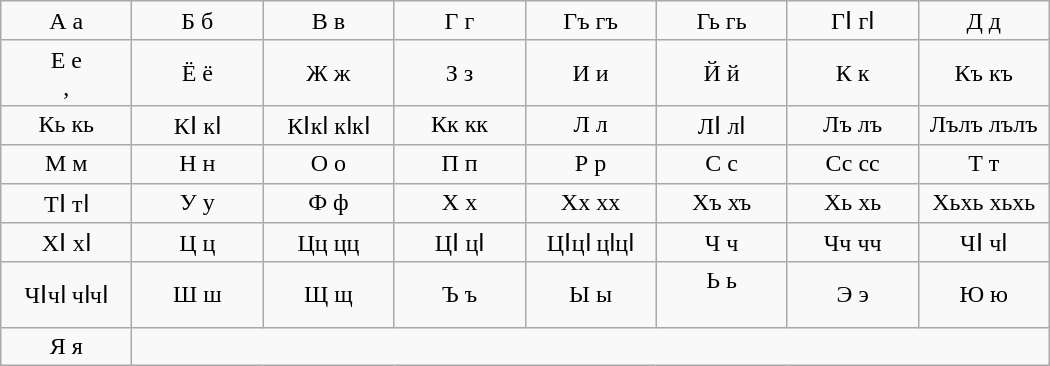<table class="wikitable" style="text-align:center;">
<tr>
<td style="width:5em;">А а <br> </td>
<td style="width:5em;">Б б <br> </td>
<td style="width:5em;">В в <br> </td>
<td style="width:5em;">Г г <br> </td>
<td style="width:5em;">Гъ гъ <br> </td>
<td style="width:5em;">Гь гь <br> </td>
<td style="width:5em;">ГӀ гӏ <br> </td>
<td style="width:5em;">Д д <br> </td>
</tr>
<tr>
<td>Е е <br> , </td>
<td>Ё ё <br> </td>
<td>Ж ж <br> </td>
<td>З з <br> </td>
<td>И и <br> </td>
<td>Й й <br> </td>
<td>К к <br> </td>
<td>Къ къ <br> </td>
</tr>
<tr>
<td>Кь кь <br> </td>
<td>КӀ кӏ <br> </td>
<td>КӀкӏ кӏкӏ <br> </td>
<td>Кк кк <br> </td>
<td>Л л <br> </td>
<td>ЛӀ лӏ <br> </td>
<td>Лъ лъ <br> </td>
<td>Лълъ лълъ <br> </td>
</tr>
<tr>
<td>М м <br> </td>
<td>Н н <br> </td>
<td>О о <br> </td>
<td>П п <br> </td>
<td>Р р <br> </td>
<td>С с <br> </td>
<td>Сс сс <br> </td>
<td>Т т <br> </td>
</tr>
<tr>
<td>ТӀ тӏ <br> </td>
<td>У у <br> </td>
<td>Ф ф <br> </td>
<td>Х х <br> </td>
<td>Хх хх <br> </td>
<td>Хъ хъ <br> </td>
<td>Хь хь <br> </td>
<td>Хьхь хьхь <br> </td>
</tr>
<tr>
<td>ХӀ хӏ <br> </td>
<td>Ц ц <br> </td>
<td>Цц цц <br> </td>
<td>ЦӀ цӏ <br> </td>
<td>ЦӀцӏ цӏцӏ <br> </td>
<td>Ч ч <br> </td>
<td>Чч чч <br> </td>
<td>ЧӀ чӏ <br> </td>
</tr>
<tr>
<td>ЧӀчӏ чӏчӏ <br> </td>
<td>Ш ш <br> </td>
<td>Щ щ <br> </td>
<td>Ъ ъ <br> </td>
<td>Ы ы <br> </td>
<td>Ь ь <br>  </td>
<td>Э э <br> </td>
<td>Ю ю <br> </td>
</tr>
<tr>
<td>Я я <br> </td>
</tr>
</table>
